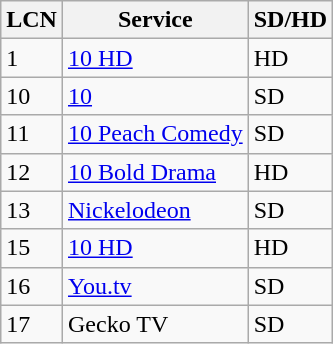<table class="wikitable" border="1">
<tr>
<th>LCN</th>
<th>Service</th>
<th>SD/HD</th>
</tr>
<tr>
<td>1</td>
<td><a href='#'>10 HD</a></td>
<td>HD</td>
</tr>
<tr>
<td>10</td>
<td><a href='#'>10</a></td>
<td>SD</td>
</tr>
<tr>
<td>11</td>
<td><a href='#'>10 Peach Comedy</a></td>
<td>SD</td>
</tr>
<tr>
<td>12</td>
<td><a href='#'>10 Bold Drama</a></td>
<td>HD</td>
</tr>
<tr>
<td>13</td>
<td><a href='#'>Nickelodeon</a></td>
<td>SD</td>
</tr>
<tr>
<td>15</td>
<td><a href='#'>10 HD</a></td>
<td>HD</td>
</tr>
<tr>
<td>16</td>
<td><a href='#'>You.tv</a></td>
<td>SD</td>
</tr>
<tr>
<td>17</td>
<td>Gecko TV</td>
<td>SD</td>
</tr>
</table>
